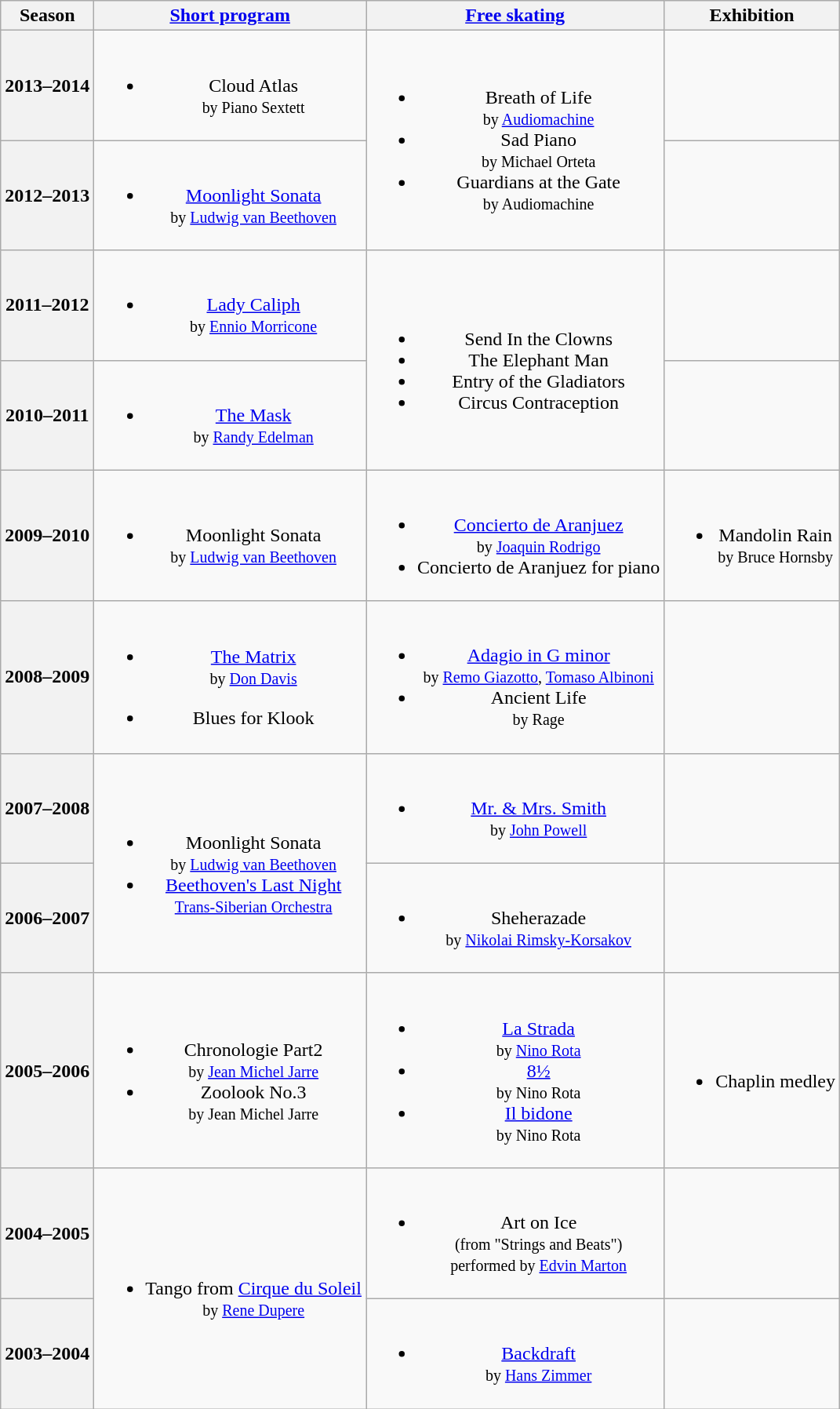<table class="wikitable" style="text-align:center">
<tr>
<th>Season</th>
<th><a href='#'>Short program</a></th>
<th><a href='#'>Free skating</a></th>
<th>Exhibition</th>
</tr>
<tr>
<th>2013–2014 <br> </th>
<td><br><ul><li>Cloud Atlas <br><small> by Piano Sextett </small></li></ul></td>
<td rowspan="2"><br><ul><li>Breath of Life <br><small> by <a href='#'>Audiomachine</a> </small></li><li>Sad Piano <br><small> by Michael Orteta </small></li><li>Guardians at the Gate <br><small> by Audiomachine </small></li></ul></td>
<td></td>
</tr>
<tr>
<th>2012–2013 <br> </th>
<td><br><ul><li><a href='#'>Moonlight Sonata</a> <br><small> by <a href='#'>Ludwig van Beethoven</a> </small></li></ul></td>
<td></td>
</tr>
<tr>
<th>2011–2012 <br> </th>
<td><br><ul><li><a href='#'>Lady Caliph</a> <br><small> by <a href='#'>Ennio Morricone</a> </small></li></ul></td>
<td rowspan="2"><br><ul><li>Send In the Clowns</li><li>The Elephant Man</li><li>Entry of the Gladiators</li><li>Circus Contraception</li></ul></td>
<td></td>
</tr>
<tr>
<th>2010–2011 <br> </th>
<td><br><ul><li><a href='#'>The Mask</a> <br><small> by <a href='#'>Randy Edelman</a> </small></li></ul></td>
<td></td>
</tr>
<tr>
<th>2009–2010 <br> </th>
<td><br><ul><li>Moonlight Sonata <br><small> by <a href='#'>Ludwig van Beethoven</a> </small></li></ul></td>
<td><br><ul><li><a href='#'>Concierto de Aranjuez</a> <br><small> by <a href='#'>Joaquin Rodrigo</a> </small></li><li>Concierto de Aranjuez for piano</li></ul></td>
<td><br><ul><li>Mandolin Rain <br><small> by Bruce Hornsby </small></li></ul></td>
</tr>
<tr>
<th>2008–2009 <br> </th>
<td><br><ul><li><a href='#'>The Matrix</a> <br><small> by <a href='#'>Don Davis</a> </small></li></ul><ul><li>Blues for Klook</li></ul></td>
<td><br><ul><li><a href='#'>Adagio in G minor</a> <br><small> by <a href='#'>Remo Giazotto</a>, <a href='#'>Tomaso Albinoni</a> </small></li><li>Ancient Life <br><small> by Rage </small></li></ul></td>
<td></td>
</tr>
<tr>
<th>2007–2008</th>
<td rowspan=2><br><ul><li>Moonlight Sonata <br><small> by <a href='#'>Ludwig van Beethoven</a> </small></li><li><a href='#'>Beethoven's Last Night</a> <br><small> <a href='#'>Trans-Siberian Orchestra</a> </small></li></ul></td>
<td><br><ul><li><a href='#'>Mr. & Mrs. Smith</a> <br><small> by <a href='#'>John Powell</a> </small></li></ul></td>
<td></td>
</tr>
<tr>
<th>2006–2007 <br> </th>
<td><br><ul><li>Sheherazade <br><small> by <a href='#'>Nikolai Rimsky-Korsakov</a> </small></li></ul></td>
<td></td>
</tr>
<tr>
<th>2005–2006 <br> </th>
<td><br><ul><li>Chronologie Part2 <br><small> by <a href='#'>Jean Michel Jarre</a> </small></li><li>Zoolook No.3 <br><small> by Jean Michel Jarre </small></li></ul></td>
<td><br><ul><li><a href='#'>La Strada</a> <br><small> by <a href='#'>Nino Rota</a> </small></li><li><a href='#'>8½</a> <br><small> by Nino Rota </small></li><li><a href='#'>Il bidone</a> <br><small> by Nino Rota </small></li></ul></td>
<td><br><ul><li>Chaplin medley</li></ul></td>
</tr>
<tr>
<th>2004–2005 <br> </th>
<td rowspan="2"><br><ul><li>Tango from <a href='#'>Cirque du Soleil</a> <br><small> by <a href='#'>Rene Dupere</a> </small></li></ul></td>
<td><br><ul><li>Art on Ice <br><small> (from "Strings and Beats") <br> performed by <a href='#'>Edvin Marton</a> </small></li></ul></td>
<td></td>
</tr>
<tr>
<th>2003–2004 <br> </th>
<td><br><ul><li><a href='#'>Backdraft</a> <br><small> by <a href='#'>Hans Zimmer</a> </small></li></ul></td>
<td></td>
</tr>
</table>
